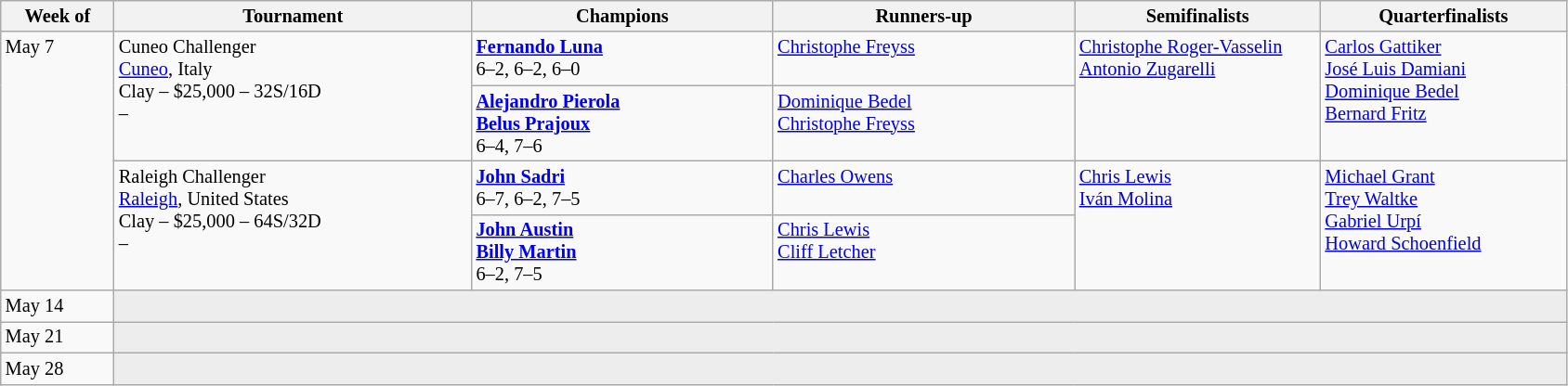<table class="wikitable" style="font-size:85%;">
<tr>
<th width="75">Week of</th>
<th width="250">Tournament</th>
<th width="210">Champions</th>
<th width="210">Runners-up</th>
<th width="170">Semifinalists</th>
<th width="170">Quarterfinalists</th>
</tr>
<tr valign="top">
<td rowspan="4">May 7</td>
<td rowspan="2">Cuneo Challenger<br> <a href='#'>Cuneo</a>, Italy<br>Clay – $25,000 – 32S/16D<br>  – </td>
<td> <strong><a href='#'>Fernando Luna</a></strong> <br>6–2, 6–2, 6–0</td>
<td> <a href='#'>Christophe Freyss</a></td>
<td rowspan="2"> <a href='#'>Christophe Roger-Vasselin</a> <br>  <a href='#'>Antonio Zugarelli</a></td>
<td rowspan="2"> <a href='#'>Carlos Gattiker</a> <br> <a href='#'>José Luis Damiani</a> <br> <a href='#'>Dominique Bedel</a> <br>  <a href='#'>Bernard Fritz</a></td>
</tr>
<tr valign="top">
<td> <strong><a href='#'>Alejandro Pierola</a></strong> <br> <strong><a href='#'>Belus Prajoux</a></strong><br>6–4, 7–6</td>
<td> <a href='#'>Dominique Bedel</a><br>  <a href='#'>Christophe Freyss</a></td>
</tr>
<tr valign="top">
<td rowspan="2">Raleigh Challenger<br> <a href='#'>Raleigh</a>, United States<br>Clay – $25,000 – 64S/32D<br>  – </td>
<td> <strong><a href='#'>John Sadri</a></strong> <br>6–7, 6–2, 7–5</td>
<td> <a href='#'>Charles Owens</a></td>
<td rowspan="2"> <a href='#'>Chris Lewis</a> <br>  <a href='#'>Iván Molina</a></td>
<td rowspan="2"> <a href='#'>Michael Grant</a> <br> <a href='#'>Trey Waltke</a> <br> <a href='#'>Gabriel Urpí</a> <br>  <a href='#'>Howard Schoenfield</a></td>
</tr>
<tr valign="top">
<td> <strong><a href='#'>John Austin</a></strong> <br> <strong><a href='#'>Billy Martin</a></strong><br>6–2, 7–5</td>
<td> <a href='#'>Chris Lewis</a><br>  <a href='#'>Cliff Letcher</a></td>
</tr>
<tr valign="top">
<td rowspan="1">May 14</td>
<td colspan="5" bgcolor="#ededed"></td>
</tr>
<tr valign="top">
<td rowspan="1">May 21</td>
<td colspan="5" bgcolor="#ededed"></td>
</tr>
<tr valign="top">
<td rowspan="1">May 28</td>
<td colspan="5" bgcolor="#ededed"></td>
</tr>
</table>
